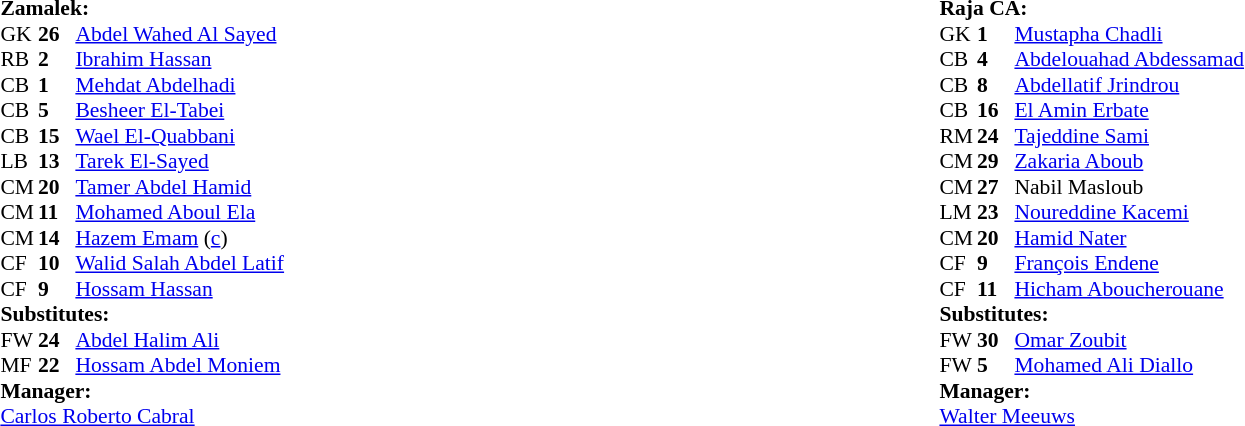<table width="100%">
<tr>
<td valign="top" width="50%"><br><table style="font-size: 90%" cellspacing="0" cellpadding="0" align=center>
<tr>
<td colspan="4"><strong>Zamalek:</strong></td>
</tr>
<tr>
<th width=25></th>
<th width=25></th>
</tr>
<tr>
<td>GK</td>
<td><strong>26</strong></td>
<td> <a href='#'>Abdel Wahed Al Sayed</a></td>
</tr>
<tr>
<td>RB</td>
<td><strong>2</strong></td>
<td> <a href='#'>Ibrahim Hassan</a></td>
<td></td>
</tr>
<tr>
<td>CB</td>
<td><strong>1</strong></td>
<td> <a href='#'>Mehdat Abdelhadi</a></td>
</tr>
<tr>
<td>CB</td>
<td><strong>5</strong></td>
<td> <a href='#'>Besheer El-Tabei</a></td>
</tr>
<tr>
<td>CB</td>
<td><strong>15</strong></td>
<td> <a href='#'>Wael El-Quabbani</a></td>
</tr>
<tr>
<td>LB</td>
<td><strong>13</strong></td>
<td> <a href='#'>Tarek El-Sayed</a></td>
</tr>
<tr>
<td>CM</td>
<td><strong>20</strong></td>
<td> <a href='#'>Tamer Abdel Hamid</a></td>
</tr>
<tr>
<td>CM</td>
<td><strong>11</strong></td>
<td> <a href='#'>Mohamed Aboul Ela</a></td>
</tr>
<tr>
<td>CM</td>
<td><strong>14</strong></td>
<td> <a href='#'>Hazem Emam</a> (<a href='#'>c</a>)</td>
<td></td>
<td></td>
</tr>
<tr>
<td>CF</td>
<td><strong>10</strong></td>
<td> <a href='#'>Walid Salah Abdel Latif</a></td>
<td></td>
<td></td>
</tr>
<tr>
<td>CF</td>
<td><strong>9</strong></td>
<td> <a href='#'>Hossam Hassan</a></td>
<td></td>
</tr>
<tr>
<td colspan=3><strong>Substitutes:</strong></td>
</tr>
<tr>
<td>FW</td>
<td><strong>24</strong></td>
<td> <a href='#'>Abdel Halim Ali</a></td>
<td></td>
<td></td>
</tr>
<tr>
<td>MF</td>
<td><strong>22</strong></td>
<td> <a href='#'>Hossam Abdel Moniem</a></td>
<td></td>
<td></td>
</tr>
<tr>
<td colspan=3><strong>Manager:</strong></td>
</tr>
<tr>
<td colspan=4> <a href='#'>Carlos Roberto Cabral</a></td>
</tr>
</table>
</td>
<td valign="top"></td>
<td valign="top" width="50%"><br><table style="font-size: 90%" cellspacing="0" cellpadding="0" align=center>
<tr>
<td colspan="4"><strong>Raja CA:</strong></td>
</tr>
<tr>
<th width=25></th>
<th width=25></th>
</tr>
<tr>
<td>GK</td>
<td><strong>1</strong></td>
<td> <a href='#'>Mustapha Chadli</a></td>
</tr>
<tr>
<td>CB</td>
<td><strong>4</strong></td>
<td> <a href='#'>Abdelouahad Abdessamad</a></td>
<td></td>
</tr>
<tr>
<td>CB</td>
<td><strong>8</strong></td>
<td> <a href='#'>Abdellatif Jrindrou</a></td>
<td></td>
</tr>
<tr>
<td>CB</td>
<td><strong>16</strong></td>
<td> <a href='#'>El Amin Erbate</a></td>
<td></td>
<td></td>
</tr>
<tr>
<td>RM</td>
<td><strong>24</strong></td>
<td> <a href='#'>Tajeddine Sami</a></td>
<td></td>
<td></td>
</tr>
<tr>
<td>CM</td>
<td><strong>29</strong></td>
<td> <a href='#'>Zakaria Aboub</a></td>
</tr>
<tr>
<td>CM</td>
<td><strong>27</strong></td>
<td> Nabil Masloub</td>
</tr>
<tr>
<td>LM</td>
<td><strong>23</strong></td>
<td> <a href='#'>Noureddine Kacemi</a></td>
<td></td>
</tr>
<tr>
<td>CM</td>
<td><strong>20</strong></td>
<td> <a href='#'>Hamid Nater</a></td>
</tr>
<tr>
<td>CF</td>
<td><strong>9</strong></td>
<td> <a href='#'>François Endene</a></td>
</tr>
<tr>
<td>CF</td>
<td><strong>11</strong></td>
<td> <a href='#'>Hicham Aboucherouane</a></td>
</tr>
<tr>
<td colspan=3><strong>Substitutes:</strong></td>
</tr>
<tr>
<td>FW</td>
<td><strong>30</strong></td>
<td> <a href='#'>Omar Zoubit</a></td>
<td></td>
<td></td>
</tr>
<tr>
<td>FW</td>
<td><strong>5</strong></td>
<td> <a href='#'>Mohamed Ali Diallo</a></td>
<td></td>
<td></td>
</tr>
<tr>
<td colspan=3><strong>Manager:</strong></td>
</tr>
<tr>
<td colspan=4> <a href='#'>Walter Meeuws</a></td>
</tr>
</table>
</td>
</tr>
</table>
